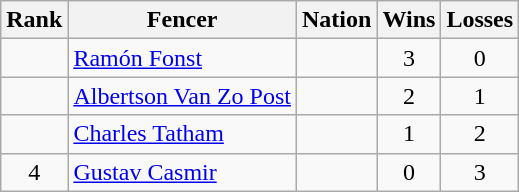<table class="wikitable sortable" style="text-align:center">
<tr>
<th>Rank</th>
<th>Fencer</th>
<th>Nation</th>
<th>Wins</th>
<th>Losses</th>
</tr>
<tr>
<td></td>
<td align=left><a href='#'>Ramón Fonst</a></td>
<td align=left></td>
<td>3</td>
<td>0</td>
</tr>
<tr>
<td></td>
<td align=left><a href='#'>Albertson Van Zo Post</a></td>
<td align=left></td>
<td>2</td>
<td>1</td>
</tr>
<tr>
<td></td>
<td align=left><a href='#'>Charles Tatham</a></td>
<td align=left></td>
<td>1</td>
<td>2</td>
</tr>
<tr>
<td>4</td>
<td align=left><a href='#'>Gustav Casmir</a></td>
<td align=left></td>
<td>0</td>
<td>3</td>
</tr>
</table>
